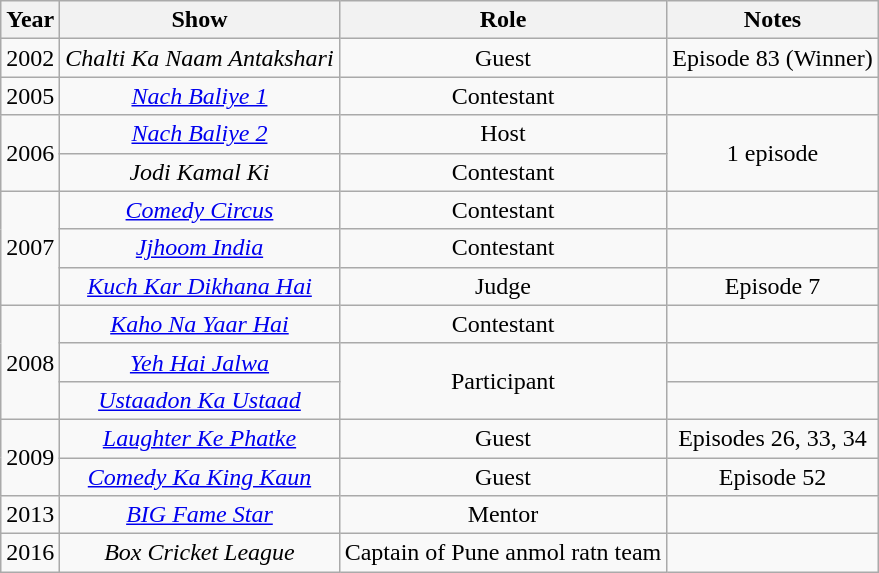<table class="sortable wikitable" style="text-align:center;">
<tr>
<th scope="column">Year</th>
<th scope="col">Show</th>
<th scope="col">Role</th>
<th class="unsortable" scope="col">Notes</th>
</tr>
<tr>
<td>2002</td>
<td><em>Chalti Ka Naam Antakshari</em></td>
<td>Guest</td>
<td>Episode 83 (Winner)</td>
</tr>
<tr>
<td>2005</td>
<td><em><a href='#'>Nach Baliye 1</a></em></td>
<td>Contestant</td>
<td></td>
</tr>
<tr>
<td rowspan="2">2006</td>
<td><em><a href='#'>Nach Baliye 2</a></em></td>
<td>Host</td>
<td rowspan="2">1 episode</td>
</tr>
<tr>
<td><em>Jodi Kamal Ki</em></td>
<td>Contestant</td>
</tr>
<tr>
<td rowspan="3">2007</td>
<td><em><a href='#'>Comedy Circus</a></em></td>
<td>Contestant</td>
<td></td>
</tr>
<tr>
<td><em><a href='#'>Jjhoom India</a></em></td>
<td>Contestant</td>
<td></td>
</tr>
<tr>
<td><em><a href='#'>Kuch Kar Dikhana Hai</a></em></td>
<td>Judge</td>
<td>Episode 7</td>
</tr>
<tr>
<td rowspan="3">2008</td>
<td><em><a href='#'>Kaho Na Yaar Hai</a></em></td>
<td>Contestant</td>
<td></td>
</tr>
<tr>
<td><em><a href='#'>Yeh Hai Jalwa</a></em></td>
<td rowspan="2">Participant</td>
<td></td>
</tr>
<tr>
<td><em><a href='#'>Ustaadon Ka Ustaad</a></em></td>
<td></td>
</tr>
<tr>
<td rowspan="2">2009</td>
<td><em><a href='#'>Laughter Ke Phatke</a></em></td>
<td>Guest</td>
<td>Episodes 26, 33, 34</td>
</tr>
<tr>
<td><em><a href='#'>Comedy Ka King Kaun</a></em></td>
<td>Guest</td>
<td>Episode 52</td>
</tr>
<tr>
<td>2013</td>
<td><em><a href='#'>BIG Fame Star</a></em></td>
<td>Mentor</td>
<td></td>
</tr>
<tr>
<td>2016</td>
<td><em>Box Cricket League</em></td>
<td>Captain of Pune anmol ratn team</td>
<td></td>
</tr>
</table>
